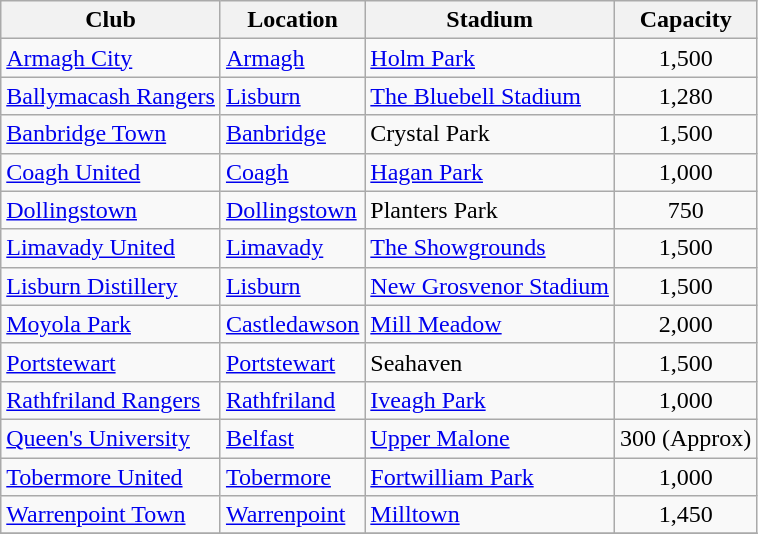<table class="wikitable sortable">
<tr>
<th>Club</th>
<th>Location</th>
<th>Stadium</th>
<th>Capacity</th>
</tr>
<tr>
<td><a href='#'>Armagh City</a></td>
<td><a href='#'>Armagh</a></td>
<td><a href='#'>Holm Park</a></td>
<td style="text-align:center;">1,500</td>
</tr>
<tr>
<td><a href='#'>Ballymacash Rangers</a></td>
<td><a href='#'>Lisburn</a></td>
<td><a href='#'>The Bluebell Stadium</a></td>
<td style="text-align:center;">1,280</td>
</tr>
<tr>
<td><a href='#'>Banbridge Town</a></td>
<td><a href='#'>Banbridge</a></td>
<td>Crystal Park</td>
<td style="text-align:center;">1,500</td>
</tr>
<tr>
<td><a href='#'>Coagh United</a></td>
<td><a href='#'>Coagh</a></td>
<td><a href='#'>Hagan Park</a></td>
<td style="text-align:center;">1,000</td>
</tr>
<tr>
<td><a href='#'>Dollingstown</a></td>
<td><a href='#'>Dollingstown</a></td>
<td>Planters Park</td>
<td style="text-align:center;">750</td>
</tr>
<tr>
<td><a href='#'>Limavady United</a></td>
<td><a href='#'>Limavady</a></td>
<td><a href='#'>The Showgrounds</a></td>
<td style="text-align:center;">1,500</td>
</tr>
<tr>
<td><a href='#'>Lisburn Distillery</a></td>
<td><a href='#'>Lisburn</a></td>
<td><a href='#'>New Grosvenor Stadium</a></td>
<td style="text-align:center;">1,500</td>
</tr>
<tr>
<td><a href='#'>Moyola Park</a></td>
<td><a href='#'>Castledawson</a></td>
<td><a href='#'>Mill Meadow</a></td>
<td style="text-align:center;">2,000</td>
</tr>
<tr>
<td><a href='#'>Portstewart</a></td>
<td><a href='#'>Portstewart</a></td>
<td>Seahaven</td>
<td style="text-align:center;">1,500</td>
</tr>
<tr>
<td><a href='#'>Rathfriland Rangers</a></td>
<td><a href='#'>Rathfriland</a></td>
<td><a href='#'>Iveagh Park</a></td>
<td style="text-align:center;">1,000</td>
</tr>
<tr>
<td><a href='#'>Queen's University</a></td>
<td><a href='#'>Belfast</a></td>
<td><a href='#'>Upper Malone</a></td>
<td style="text-align:center;">300 (Approx)</td>
</tr>
<tr>
<td><a href='#'>Tobermore United</a></td>
<td><a href='#'>Tobermore</a></td>
<td><a href='#'>Fortwilliam Park</a></td>
<td style="text-align:center;">1,000</td>
</tr>
<tr>
<td><a href='#'>Warrenpoint Town</a></td>
<td><a href='#'>Warrenpoint</a></td>
<td><a href='#'>Milltown</a></td>
<td style="text-align:center;">1,450</td>
</tr>
<tr>
</tr>
</table>
